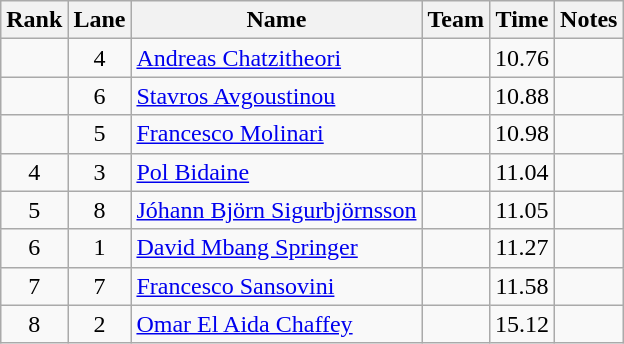<table class="wikitable sortable" style="text-align:center">
<tr>
<th>Rank</th>
<th>Lane</th>
<th>Name</th>
<th>Team</th>
<th>Time</th>
<th>Notes</th>
</tr>
<tr>
<td></td>
<td>4</td>
<td align="left"><a href='#'>Andreas Chatzitheori</a></td>
<td align=left></td>
<td>10.76</td>
<td></td>
</tr>
<tr>
<td></td>
<td>6</td>
<td align="left"><a href='#'>Stavros Avgoustinou</a></td>
<td align=left></td>
<td>10.88</td>
<td></td>
</tr>
<tr>
<td></td>
<td>5</td>
<td align="left"><a href='#'>Francesco Molinari</a></td>
<td align=left></td>
<td>10.98</td>
<td></td>
</tr>
<tr>
<td>4</td>
<td>3</td>
<td align="left"><a href='#'>Pol Bidaine</a></td>
<td align=left></td>
<td>11.04</td>
<td></td>
</tr>
<tr>
<td>5</td>
<td>8</td>
<td align="left"><a href='#'>Jóhann Björn Sigurbjörnsson</a></td>
<td align=left></td>
<td>11.05</td>
<td></td>
</tr>
<tr>
<td>6</td>
<td>1</td>
<td align="left"><a href='#'>David Mbang Springer</a></td>
<td align=left></td>
<td>11.27</td>
<td></td>
</tr>
<tr>
<td>7</td>
<td>7</td>
<td align="left"><a href='#'>Francesco Sansovini</a></td>
<td align=left></td>
<td>11.58</td>
<td></td>
</tr>
<tr>
<td>8</td>
<td>2</td>
<td align="left"><a href='#'>Omar El Aida Chaffey</a></td>
<td align=left></td>
<td>15.12</td>
<td></td>
</tr>
</table>
